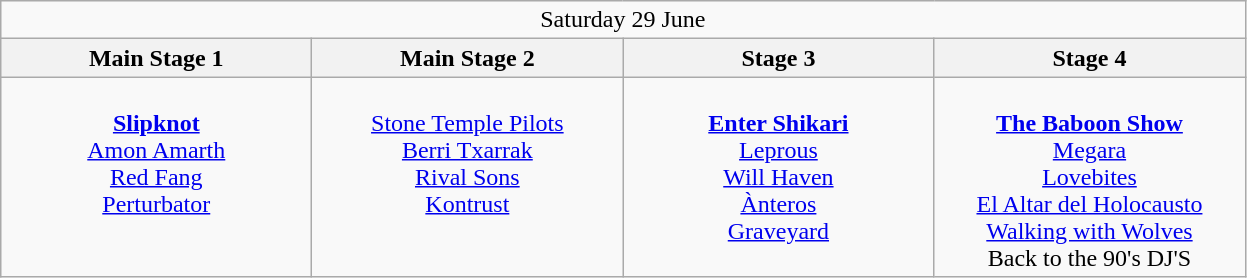<table class="wikitable">
<tr>
<td colspan="4" style="text-align:center;">Saturday 29 June</td>
</tr>
<tr>
<th>Main Stage 1</th>
<th>Main Stage 2</th>
<th>Stage 3</th>
<th>Stage 4</th>
</tr>
<tr>
<td style="text-align:center; vertical-align:top; width:200px;"><br><strong><a href='#'>Slipknot</a></strong><br>
<a href='#'>Amon Amarth</a><br>
<a href='#'>Red Fang</a> <br>
<a href='#'>Perturbator</a><br></td>
<td style="text-align:center; vertical-align:top; width:200px;"><br><a href='#'>Stone Temple Pilots</a><br>
<a href='#'>Berri Txarrak</a><br>
<a href='#'>Rival Sons</a><br>
<a href='#'>Kontrust</a><br></td>
<td style="text-align:center; vertical-align:top; width:200px;"><br><strong><a href='#'>Enter Shikari</a></strong><br>
<a href='#'>Leprous</a><br>
<a href='#'>Will Haven</a><br>
<a href='#'>Ànteros</a><br>
<a href='#'>Graveyard</a><br></td>
<td style="text-align:center; vertical-align:top; width:200px;"><br><strong><a href='#'>The Baboon Show</a></strong><br>
<a href='#'>Megara</a><br>
<a href='#'>Lovebites</a><br>
<a href='#'>El Altar del Holocausto</a><br>
<a href='#'>Walking with Wolves</a><br>
Back to the 90's DJ'S<br></td>
</tr>
</table>
